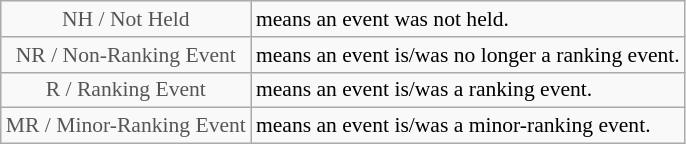<table class="wikitable" style="font-size:90%">
<tr>
<td style="text-align:center; color:#555555;" colspan="4">NH / Not Held</td>
<td>means an event was not held.</td>
</tr>
<tr>
<td style="text-align:center; color:#555555;" colspan="4">NR / Non-Ranking Event</td>
<td>means an event is/was no longer a ranking event.</td>
</tr>
<tr>
<td style="text-align:center; color:#555555;" colspan="4">R / Ranking Event</td>
<td>means an event is/was a ranking event.</td>
</tr>
<tr>
<td style="text-align:center; color:#555555;" colspan="4">MR / Minor-Ranking Event</td>
<td>means an event is/was a minor-ranking event.</td>
</tr>
</table>
